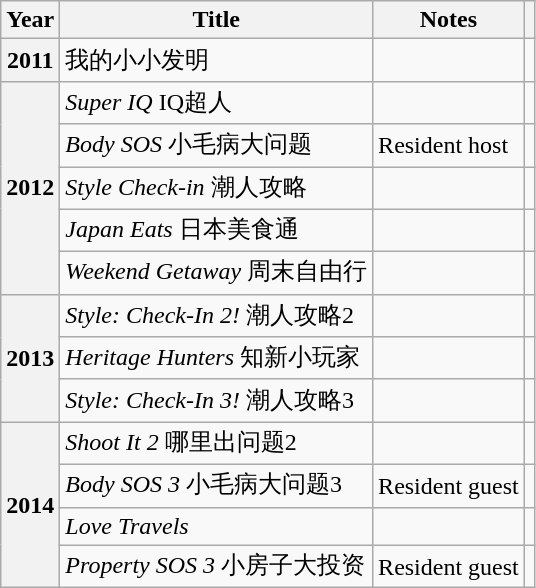<table class="wikitable sortable plainrowheaders">
<tr>
<th scope="col">Year</th>
<th scope="col">Title</th>
<th scope="col" class="unsortable">Notes</th>
<th scope="col" class="unsortable"></th>
</tr>
<tr>
<th scope="row">2011</th>
<td>我的小小发明</td>
<td></td>
<td></td>
</tr>
<tr>
<th scope="row" rowspan="5">2012</th>
<td><em>Super IQ</em> IQ超人</td>
<td></td>
<td></td>
</tr>
<tr>
<td><em>Body SOS</em> 小毛病大问题</td>
<td>Resident host</td>
<td></td>
</tr>
<tr>
<td><em>Style Check-in</em> 潮人攻略</td>
<td></td>
<td></td>
</tr>
<tr>
<td><em>Japan Eats</em> 日本美食通</td>
<td></td>
<td></td>
</tr>
<tr>
<td><em>Weekend Getaway</em> 周末自由行</td>
<td></td>
<td></td>
</tr>
<tr>
<th scope="row" rowspan="3">2013</th>
<td><em>Style: Check-In 2!</em> 潮人攻略2</td>
<td></td>
<td></td>
</tr>
<tr>
<td><em>Heritage Hunters</em> 知新小玩家</td>
<td></td>
<td></td>
</tr>
<tr>
<td><em>Style: Check-In 3!</em> 潮人攻略3</td>
<td></td>
<td></td>
</tr>
<tr>
<th scope="row" rowspan="4">2014</th>
<td><em>Shoot It 2</em> 哪里出问题2</td>
<td></td>
<td></td>
</tr>
<tr>
<td><em>Body SOS 3</em> 小毛病大问题3</td>
<td>Resident guest</td>
<td></td>
</tr>
<tr>
<td><em>Love Travels</em></td>
<td></td>
<td></td>
</tr>
<tr>
<td><em>Property SOS 3</em> 小房子大投资</td>
<td>Resident guest</td>
<td></td>
</tr>
</table>
